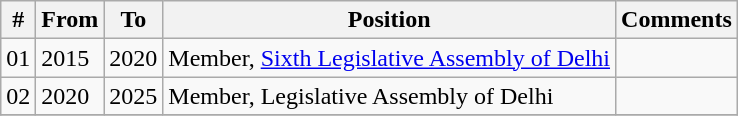<table class="wikitable sortable">
<tr>
<th>#</th>
<th>From</th>
<th>To</th>
<th>Position</th>
<th>Comments</th>
</tr>
<tr>
<td>01</td>
<td>2015</td>
<td>2020</td>
<td>Member, <a href='#'>Sixth Legislative Assembly of Delhi</a></td>
<td></td>
</tr>
<tr>
<td>02</td>
<td>2020</td>
<td>2025</td>
<td>Member, Legislative Assembly of Delhi</td>
<td></td>
</tr>
<tr>
</tr>
</table>
